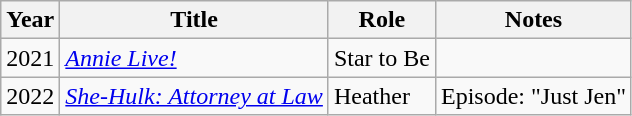<table class="wikitable sortable">
<tr>
<th>Year</th>
<th>Title</th>
<th>Role</th>
<th class="unsortable">Notes</th>
</tr>
<tr>
<td>2021</td>
<td><em><a href='#'>Annie Live!</a></em></td>
<td>Star to Be</td>
<td></td>
</tr>
<tr>
<td>2022</td>
<td><em><a href='#'>She-Hulk: Attorney at Law</a></em></td>
<td>Heather</td>
<td>Episode: "Just Jen"</td>
</tr>
</table>
